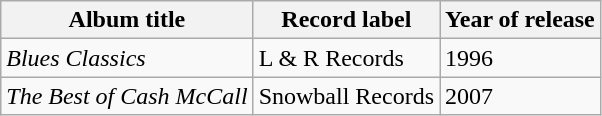<table class="wikitable sortable">
<tr>
<th>Album title</th>
<th>Record label</th>
<th>Year of release</th>
</tr>
<tr>
<td><em>Blues Classics</em></td>
<td>L & R Records</td>
<td>1996</td>
</tr>
<tr>
<td><em>The Best of Cash McCall</em></td>
<td>Snowball Records</td>
<td>2007</td>
</tr>
</table>
